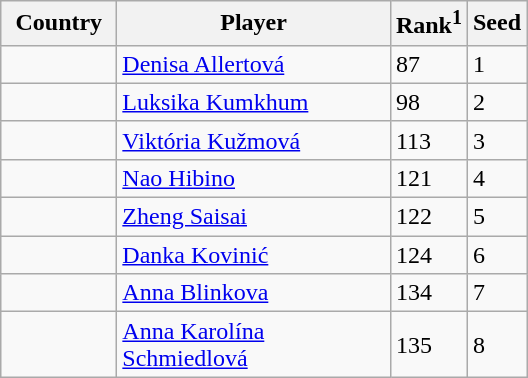<table class="sortable wikitable">
<tr>
<th width="70">Country</th>
<th width="175">Player</th>
<th>Rank<sup>1</sup></th>
<th>Seed</th>
</tr>
<tr>
<td></td>
<td><a href='#'>Denisa Allertová</a></td>
<td>87</td>
<td>1</td>
</tr>
<tr>
<td></td>
<td><a href='#'>Luksika Kumkhum</a></td>
<td>98</td>
<td>2</td>
</tr>
<tr>
<td></td>
<td><a href='#'>Viktória Kužmová</a></td>
<td>113</td>
<td>3</td>
</tr>
<tr>
<td></td>
<td><a href='#'>Nao Hibino</a></td>
<td>121</td>
<td>4</td>
</tr>
<tr>
<td></td>
<td><a href='#'>Zheng Saisai</a></td>
<td>122</td>
<td>5</td>
</tr>
<tr>
<td></td>
<td><a href='#'>Danka Kovinić</a></td>
<td>124</td>
<td>6</td>
</tr>
<tr>
<td></td>
<td><a href='#'>Anna Blinkova</a></td>
<td>134</td>
<td>7</td>
</tr>
<tr>
<td></td>
<td><a href='#'>Anna Karolína Schmiedlová</a></td>
<td>135</td>
<td>8</td>
</tr>
</table>
